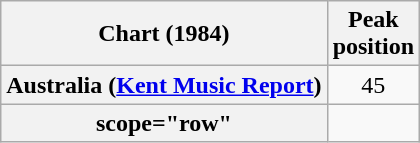<table class="wikitable sortable plainrowheaders">
<tr>
<th scope="col">Chart (1984)</th>
<th scope="col">Peak<br>position</th>
</tr>
<tr>
<th scope="row">Australia (<a href='#'>Kent Music Report</a>)</th>
<td style="text-align:center;">45</td>
</tr>
<tr>
<th>scope="row"</th>
</tr>
</table>
